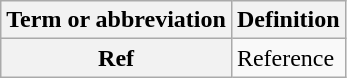<table class="wikitable">
<tr>
<th scope="col">Term or abbreviation</th>
<th scope="col">Definition</th>
</tr>
<tr>
<th scope="row">Ref</th>
<td>Reference</td>
</tr>
</table>
